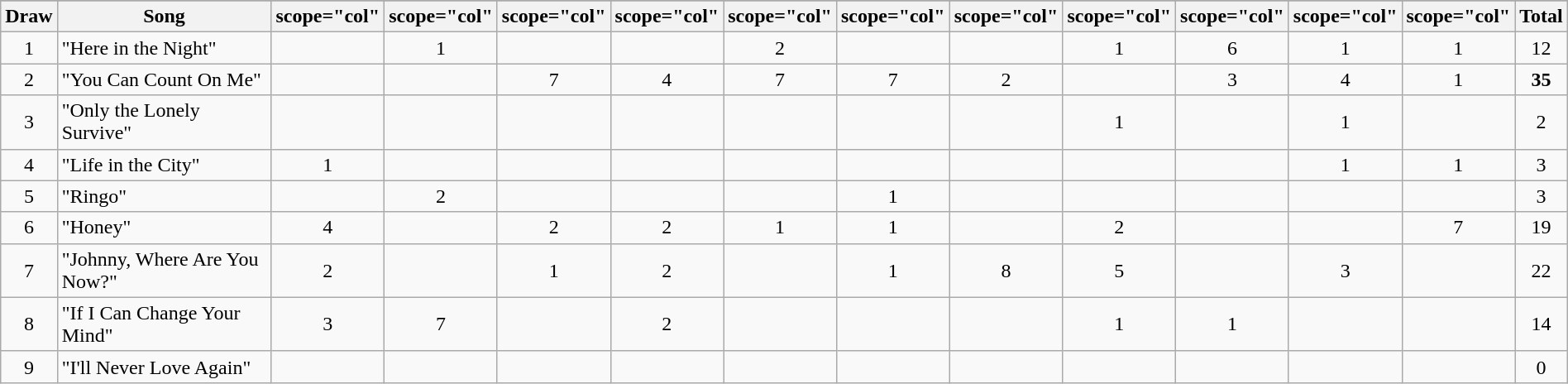<table class="wikitable plainrowheaders" style="margin: 1em auto 1em auto; text-align:center;">
<tr>
</tr>
<tr>
<th scope="col">Draw</th>
<th scope="col">Song</th>
<th>scope="col"</th>
<th>scope="col"</th>
<th>scope="col"</th>
<th>scope="col"</th>
<th>scope="col"</th>
<th>scope="col"</th>
<th>scope="col"</th>
<th>scope="col"</th>
<th>scope="col"</th>
<th>scope="col"</th>
<th>scope="col"</th>
<th scope="col">Total</th>
</tr>
<tr --->
<td>1</td>
<td align="left">"Here in the Night"</td>
<td></td>
<td>1</td>
<td></td>
<td></td>
<td>2</td>
<td></td>
<td></td>
<td>1</td>
<td>6</td>
<td>1</td>
<td>1</td>
<td>12</td>
</tr>
<tr --->
<td>2</td>
<td align="left">"You Can Count On Me"</td>
<td></td>
<td></td>
<td>7</td>
<td>4</td>
<td>7</td>
<td>7</td>
<td>2</td>
<td></td>
<td>3</td>
<td>4</td>
<td>1</td>
<td><strong>35</strong></td>
</tr>
<tr --->
<td>3</td>
<td align="left">"Only the Lonely Survive"</td>
<td></td>
<td></td>
<td></td>
<td></td>
<td></td>
<td></td>
<td></td>
<td>1</td>
<td></td>
<td>1</td>
<td></td>
<td>2</td>
</tr>
<tr --->
<td>4</td>
<td align="left">"Life in the City"</td>
<td>1</td>
<td></td>
<td></td>
<td></td>
<td></td>
<td></td>
<td></td>
<td></td>
<td></td>
<td>1</td>
<td>1</td>
<td>3</td>
</tr>
<tr --->
<td>5</td>
<td align="left">"Ringo"</td>
<td></td>
<td>2</td>
<td></td>
<td></td>
<td></td>
<td>1</td>
<td></td>
<td></td>
<td></td>
<td></td>
<td></td>
<td>3</td>
</tr>
<tr --->
<td>6</td>
<td align="left">"Honey"</td>
<td>4</td>
<td></td>
<td>2</td>
<td>2</td>
<td>1</td>
<td>1</td>
<td></td>
<td>2</td>
<td></td>
<td></td>
<td>7</td>
<td>19</td>
</tr>
<tr --->
<td>7</td>
<td align="left">"Johnny, Where Are You Now?"</td>
<td>2</td>
<td></td>
<td>1</td>
<td>2</td>
<td></td>
<td>1</td>
<td>8</td>
<td>5</td>
<td></td>
<td>3</td>
<td></td>
<td>22</td>
</tr>
<tr --->
<td>8</td>
<td align="left">"If I Can Change Your Mind"</td>
<td>3</td>
<td>7</td>
<td></td>
<td>2</td>
<td></td>
<td></td>
<td></td>
<td>1</td>
<td>1</td>
<td></td>
<td></td>
<td>14</td>
</tr>
<tr --->
<td>9</td>
<td align="left">"I'll Never Love Again"</td>
<td></td>
<td></td>
<td></td>
<td></td>
<td></td>
<td></td>
<td></td>
<td></td>
<td></td>
<td></td>
<td></td>
<td>0</td>
</tr>
</table>
